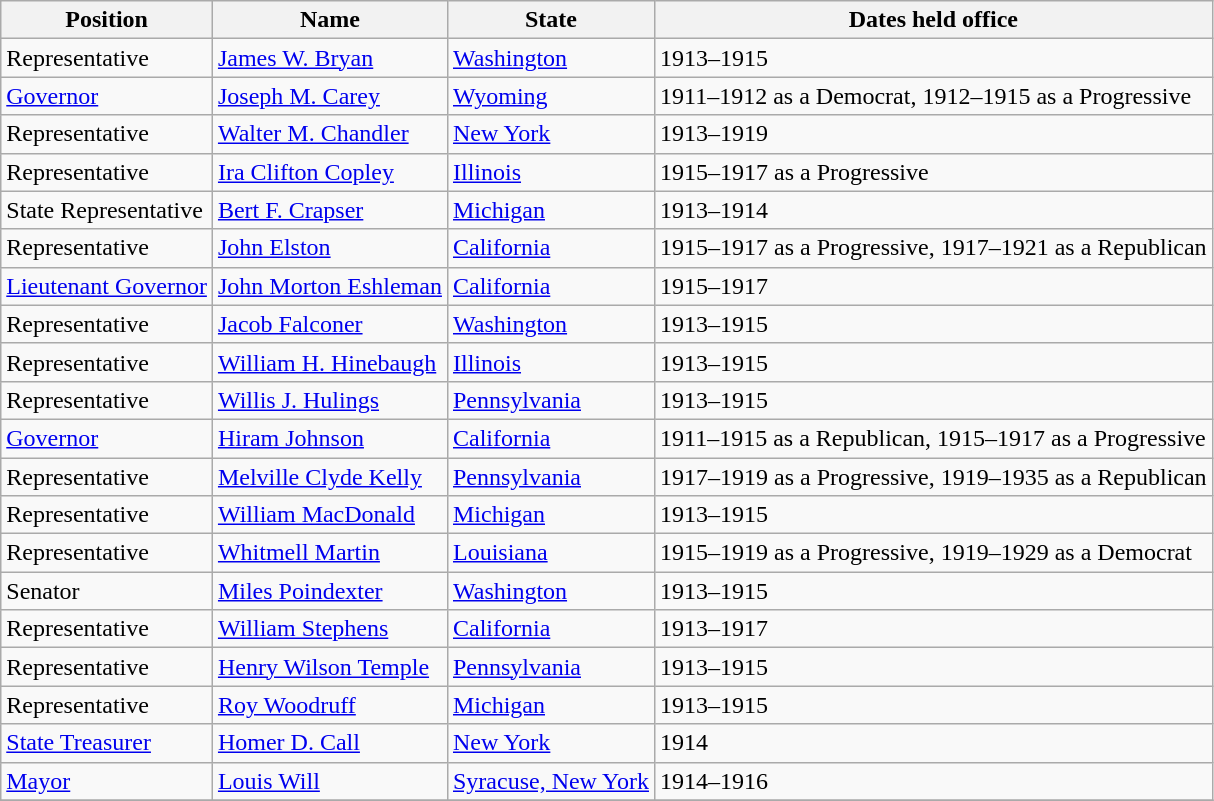<table class="wikitable sortable">
<tr>
<th>Position</th>
<th>Name</th>
<th>State</th>
<th>Dates held office</th>
</tr>
<tr>
<td>Representative</td>
<td><a href='#'>James W. Bryan</a></td>
<td><a href='#'>Washington</a></td>
<td>1913–1915</td>
</tr>
<tr>
<td><a href='#'>Governor</a></td>
<td><a href='#'>Joseph M. Carey</a></td>
<td><a href='#'>Wyoming</a></td>
<td>1911–1912 as a Democrat, 1912–1915 as a Progressive</td>
</tr>
<tr>
<td>Representative</td>
<td><a href='#'>Walter M. Chandler</a></td>
<td><a href='#'>New York</a></td>
<td>1913–1919</td>
</tr>
<tr>
<td>Representative</td>
<td><a href='#'>Ira Clifton Copley</a></td>
<td><a href='#'>Illinois</a></td>
<td>1915–1917 as a Progressive</td>
</tr>
<tr>
<td>State Representative</td>
<td><a href='#'>Bert F. Crapser</a></td>
<td><a href='#'>Michigan</a></td>
<td>1913–1914</td>
</tr>
<tr>
<td>Representative</td>
<td><a href='#'>John Elston</a></td>
<td><a href='#'>California</a></td>
<td>1915–1917 as a Progressive, 1917–1921 as a Republican</td>
</tr>
<tr>
<td><a href='#'>Lieutenant Governor</a></td>
<td><a href='#'>John Morton Eshleman</a></td>
<td><a href='#'>California</a></td>
<td>1915–1917</td>
</tr>
<tr>
<td>Representative</td>
<td><a href='#'>Jacob Falconer</a></td>
<td><a href='#'>Washington</a></td>
<td>1913–1915</td>
</tr>
<tr>
<td>Representative</td>
<td><a href='#'>William H. Hinebaugh</a></td>
<td><a href='#'>Illinois</a></td>
<td>1913–1915</td>
</tr>
<tr>
<td>Representative</td>
<td><a href='#'>Willis J. Hulings</a></td>
<td><a href='#'>Pennsylvania</a></td>
<td>1913–1915</td>
</tr>
<tr>
<td><a href='#'>Governor</a></td>
<td><a href='#'>Hiram Johnson</a></td>
<td><a href='#'>California</a></td>
<td>1911–1915 as a Republican, 1915–1917 as a Progressive</td>
</tr>
<tr>
<td>Representative</td>
<td><a href='#'>Melville Clyde Kelly</a></td>
<td><a href='#'>Pennsylvania</a></td>
<td>1917–1919 as a Progressive, 1919–1935 as a Republican</td>
</tr>
<tr>
<td>Representative</td>
<td><a href='#'>William MacDonald</a></td>
<td><a href='#'>Michigan</a></td>
<td>1913–1915</td>
</tr>
<tr>
<td>Representative</td>
<td><a href='#'>Whitmell Martin</a></td>
<td><a href='#'>Louisiana</a></td>
<td>1915–1919 as a Progressive, 1919–1929 as a Democrat</td>
</tr>
<tr>
<td>Senator</td>
<td><a href='#'>Miles Poindexter</a></td>
<td><a href='#'>Washington</a></td>
<td>1913–1915</td>
</tr>
<tr>
<td>Representative</td>
<td><a href='#'>William Stephens</a></td>
<td><a href='#'>California</a></td>
<td>1913–1917</td>
</tr>
<tr>
<td>Representative</td>
<td><a href='#'>Henry Wilson Temple</a></td>
<td><a href='#'>Pennsylvania</a></td>
<td>1913–1915</td>
</tr>
<tr>
<td>Representative</td>
<td><a href='#'>Roy Woodruff</a></td>
<td><a href='#'>Michigan</a></td>
<td>1913–1915</td>
</tr>
<tr>
<td><a href='#'>State Treasurer</a></td>
<td><a href='#'>Homer D. Call</a></td>
<td><a href='#'>New York</a></td>
<td>1914</td>
</tr>
<tr>
<td><a href='#'>Mayor</a></td>
<td><a href='#'>Louis Will</a></td>
<td><a href='#'>Syracuse, New York</a></td>
<td>1914–1916</td>
</tr>
<tr>
</tr>
</table>
